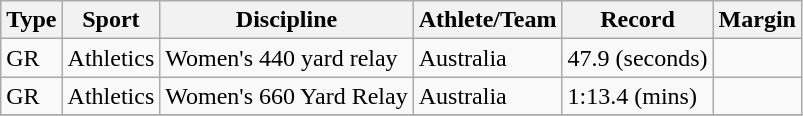<table class="wikitable">
<tr>
<th>Type</th>
<th>Sport</th>
<th>Discipline</th>
<th>Athlete/Team</th>
<th>Record</th>
<th>Margin</th>
</tr>
<tr>
<td>GR</td>
<td>Athletics</td>
<td>Women's 440 yard relay</td>
<td>Australia</td>
<td>47.9 (seconds)</td>
<td></td>
</tr>
<tr>
<td>GR</td>
<td>Athletics</td>
<td>Women's 660 Yard Relay</td>
<td>Australia</td>
<td>1:13.4 (mins)</td>
<td></td>
</tr>
<tr>
</tr>
</table>
